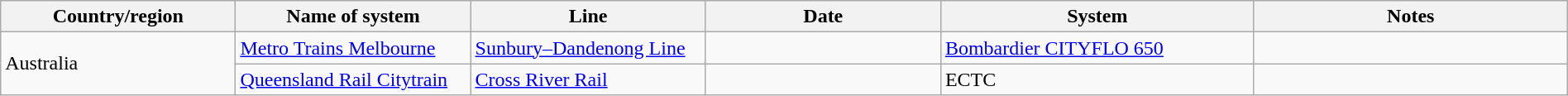<table class="wikitable sortable" style="width:100%">
<tr>
<th style="width:15%">Country/region</th>
<th style="width:15%">Name of system</th>
<th style="width:15%">Line</th>
<th style="width:15%">Date</th>
<th style="width:20%">System</th>
<th style="width:20%">Notes</th>
</tr>
<tr>
<td rowspan="2"> Australia</td>
<td><a href='#'>Metro Trains Melbourne</a></td>
<td><a href='#'>Sunbury–Dandenong Line</a></td>
<td></td>
<td><a href='#'>Bombardier CITYFLO 650</a></td>
<td></td>
</tr>
<tr>
<td><a href='#'>Queensland Rail Citytrain</a></td>
<td><a href='#'>Cross River Rail</a></td>
<td></td>
<td>ECTC</td>
<td></td>
</tr>
</table>
